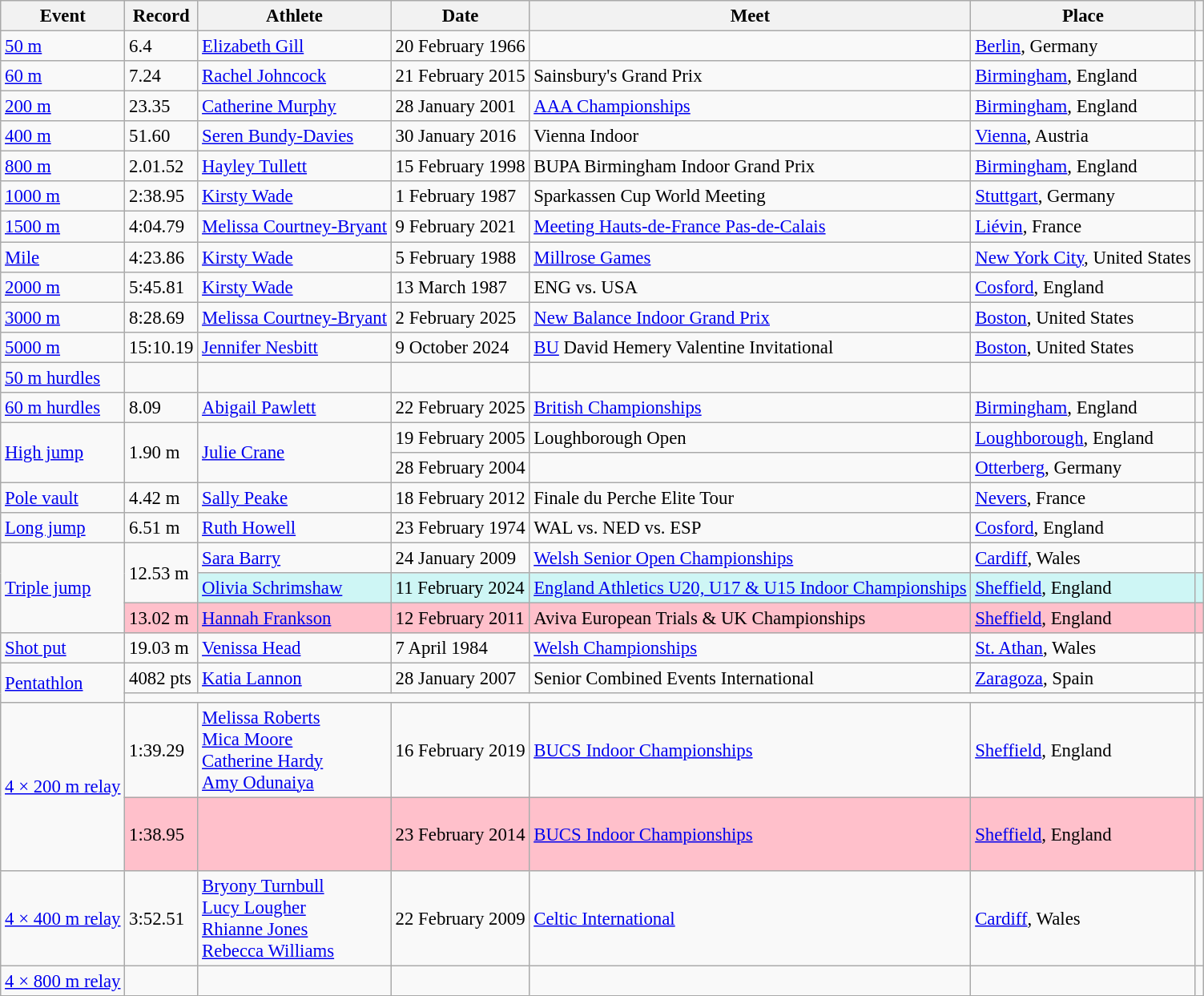<table class="wikitable"  style="font-size:95%;">
<tr>
<th>Event</th>
<th>Record</th>
<th>Athlete</th>
<th>Date</th>
<th>Meet</th>
<th>Place</th>
<th></th>
</tr>
<tr>
<td><a href='#'>50 m</a></td>
<td>6.4 </td>
<td><a href='#'>Elizabeth Gill</a></td>
<td>20 February 1966</td>
<td></td>
<td><a href='#'>Berlin</a>, Germany</td>
<td></td>
</tr>
<tr>
<td><a href='#'>60 m</a></td>
<td>7.24</td>
<td><a href='#'>Rachel Johncock</a></td>
<td>21 February 2015</td>
<td>Sainsbury's Grand Prix</td>
<td><a href='#'>Birmingham</a>, England</td>
<td></td>
</tr>
<tr>
<td><a href='#'>200 m</a></td>
<td>23.35</td>
<td><a href='#'>Catherine Murphy</a></td>
<td>28 January 2001</td>
<td><a href='#'>AAA Championships</a></td>
<td><a href='#'>Birmingham</a>, England</td>
<td></td>
</tr>
<tr>
<td><a href='#'>400 m</a></td>
<td>51.60</td>
<td><a href='#'>Seren Bundy-Davies</a></td>
<td>30 January 2016</td>
<td>Vienna Indoor</td>
<td><a href='#'>Vienna</a>, Austria</td>
<td></td>
</tr>
<tr>
<td><a href='#'>800 m</a></td>
<td>2.01.52</td>
<td><a href='#'>Hayley Tullett</a></td>
<td>15 February 1998</td>
<td>BUPA Birmingham Indoor Grand Prix</td>
<td><a href='#'>Birmingham</a>, England</td>
<td></td>
</tr>
<tr>
<td><a href='#'>1000 m</a></td>
<td>2:38.95</td>
<td><a href='#'>Kirsty Wade</a></td>
<td>1 February 1987</td>
<td>Sparkassen Cup World Meeting</td>
<td><a href='#'>Stuttgart</a>, Germany</td>
<td></td>
</tr>
<tr>
<td><a href='#'>1500 m</a></td>
<td>4:04.79</td>
<td><a href='#'>Melissa Courtney-Bryant</a></td>
<td>9 February 2021</td>
<td><a href='#'>Meeting Hauts-de-France Pas-de-Calais</a></td>
<td><a href='#'>Liévin</a>, France</td>
<td></td>
</tr>
<tr>
<td><a href='#'>Mile</a></td>
<td>4:23.86</td>
<td><a href='#'>Kirsty Wade</a></td>
<td>5 February 1988</td>
<td><a href='#'>Millrose Games</a></td>
<td><a href='#'>New York City</a>, United States</td>
<td></td>
</tr>
<tr>
<td><a href='#'>2000 m</a></td>
<td>5:45.81</td>
<td><a href='#'>Kirsty Wade</a></td>
<td>13 March 1987</td>
<td>ENG vs. USA</td>
<td><a href='#'>Cosford</a>, England</td>
<td></td>
</tr>
<tr>
<td><a href='#'>3000 m</a></td>
<td>8:28.69</td>
<td><a href='#'>Melissa Courtney-Bryant</a></td>
<td>2 February 2025</td>
<td><a href='#'>New Balance Indoor Grand Prix</a></td>
<td><a href='#'>Boston</a>, United States</td>
<td></td>
</tr>
<tr>
<td><a href='#'>5000 m</a></td>
<td>15:10.19</td>
<td><a href='#'>Jennifer Nesbitt</a></td>
<td>9 October 2024</td>
<td><a href='#'>BU</a> David Hemery Valentine Invitational</td>
<td><a href='#'>Boston</a>, United States</td>
<td></td>
</tr>
<tr>
<td><a href='#'>50 m hurdles</a></td>
<td></td>
<td></td>
<td></td>
<td></td>
<td></td>
<td></td>
</tr>
<tr>
<td><a href='#'>60 m hurdles</a></td>
<td>8.09</td>
<td><a href='#'>Abigail Pawlett</a></td>
<td>22 February 2025</td>
<td><a href='#'>British Championships</a></td>
<td><a href='#'>Birmingham</a>, England</td>
<td></td>
</tr>
<tr>
<td rowspan=2><a href='#'>High jump</a></td>
<td rowspan=2>1.90 m</td>
<td rowspan=2><a href='#'>Julie Crane</a></td>
<td>19 February 2005</td>
<td>Loughborough Open</td>
<td><a href='#'>Loughborough</a>, England</td>
<td></td>
</tr>
<tr>
<td>28 February 2004</td>
<td></td>
<td><a href='#'>Otterberg</a>, Germany</td>
<td></td>
</tr>
<tr>
<td><a href='#'>Pole vault</a></td>
<td>4.42 m</td>
<td><a href='#'>Sally Peake</a></td>
<td>18 February 2012</td>
<td>Finale du Perche Elite Tour</td>
<td><a href='#'>Nevers</a>, France</td>
<td></td>
</tr>
<tr>
<td><a href='#'>Long jump</a></td>
<td>6.51 m</td>
<td><a href='#'>Ruth Howell</a></td>
<td>23 February 1974</td>
<td>WAL vs. NED vs. ESP</td>
<td><a href='#'>Cosford</a>, England</td>
<td></td>
</tr>
<tr>
<td rowspan=3><a href='#'>Triple jump</a></td>
<td rowspan=2>12.53 m</td>
<td><a href='#'>Sara Barry</a></td>
<td>24 January 2009</td>
<td><a href='#'>Welsh Senior Open Championships</a></td>
<td><a href='#'>Cardiff</a>, Wales</td>
<td></td>
</tr>
<tr style="background:#cef6f5;">
<td><a href='#'>Olivia Schrimshaw</a></td>
<td>11 February 2024</td>
<td><a href='#'>England Athletics U20, U17 & U15 Indoor Championships</a></td>
<td><a href='#'>Sheffield</a>, England</td>
<td></td>
</tr>
<tr style="background:pink;">
<td>13.02 m</td>
<td><a href='#'>Hannah Frankson</a></td>
<td>12 February 2011</td>
<td>Aviva European Trials & UK Championships</td>
<td><a href='#'>Sheffield</a>, England</td>
<td></td>
</tr>
<tr>
<td><a href='#'>Shot put</a></td>
<td>19.03 m</td>
<td><a href='#'>Venissa Head</a></td>
<td>7 April 1984</td>
<td><a href='#'>Welsh Championships</a></td>
<td><a href='#'>St. Athan</a>, Wales</td>
<td></td>
</tr>
<tr>
<td rowspan=2><a href='#'>Pentathlon</a></td>
<td>4082 pts</td>
<td><a href='#'>Katia Lannon</a></td>
<td>28 January 2007</td>
<td>Senior Combined Events International</td>
<td><a href='#'>Zaragoza</a>, Spain</td>
<td></td>
</tr>
<tr>
<td colspan=5></td>
<td></td>
</tr>
<tr>
<td rowspan=2><a href='#'>4 × 200 m relay</a></td>
<td>1:39.29</td>
<td><a href='#'>Melissa Roberts</a><br><a href='#'>Mica Moore</a><br><a href='#'>Catherine Hardy</a><br><a href='#'>Amy Odunaiya</a></td>
<td>16 February 2019</td>
<td><a href='#'>BUCS Indoor Championships</a></td>
<td><a href='#'>Sheffield</a>, England</td>
<td></td>
</tr>
<tr style="background:pink;">
<td>1:38.95</td>
<td><br><br><br></td>
<td>23 February 2014</td>
<td><a href='#'>BUCS Indoor Championships</a></td>
<td><a href='#'>Sheffield</a>, England</td>
<td></td>
</tr>
<tr>
<td><a href='#'>4 × 400 m relay</a></td>
<td>3:52.51</td>
<td><a href='#'>Bryony Turnbull</a><br><a href='#'>Lucy Lougher</a><br><a href='#'>Rhianne Jones</a><br><a href='#'>Rebecca Williams</a></td>
<td>22 February 2009</td>
<td><a href='#'>Celtic International</a></td>
<td><a href='#'>Cardiff</a>, Wales</td>
<td></td>
</tr>
<tr>
<td><a href='#'>4 × 800 m relay</a></td>
<td></td>
<td></td>
<td></td>
<td></td>
<td></td>
<td></td>
</tr>
</table>
